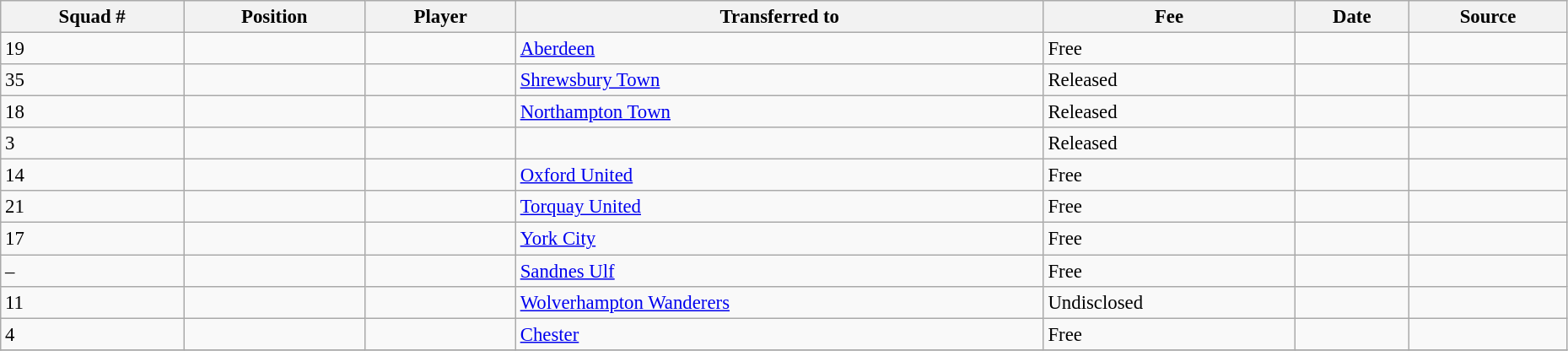<table width=98% class="wikitable sortable" style="text-align:center; font-size:95%; text-align:left">
<tr>
<th>Squad #</th>
<th>Position</th>
<th>Player</th>
<th>Transferred to</th>
<th>Fee</th>
<th>Date</th>
<th>Source</th>
</tr>
<tr>
<td>19</td>
<td></td>
<td></td>
<td> <a href='#'>Aberdeen</a></td>
<td>Free</td>
<td></td>
<td></td>
</tr>
<tr>
<td>35</td>
<td></td>
<td></td>
<td> <a href='#'>Shrewsbury Town</a></td>
<td>Released</td>
<td></td>
<td></td>
</tr>
<tr>
<td>18</td>
<td></td>
<td></td>
<td> <a href='#'>Northampton Town</a></td>
<td>Released</td>
<td></td>
<td></td>
</tr>
<tr>
<td>3</td>
<td></td>
<td></td>
<td></td>
<td>Released</td>
<td></td>
<td></td>
</tr>
<tr>
<td>14</td>
<td></td>
<td></td>
<td> <a href='#'>Oxford United</a></td>
<td>Free</td>
<td></td>
<td></td>
</tr>
<tr>
<td>21</td>
<td></td>
<td></td>
<td> <a href='#'>Torquay United</a></td>
<td>Free</td>
<td></td>
<td></td>
</tr>
<tr>
<td>17</td>
<td></td>
<td></td>
<td> <a href='#'>York City</a></td>
<td>Free</td>
<td></td>
<td></td>
</tr>
<tr>
<td>–</td>
<td></td>
<td></td>
<td> <a href='#'>Sandnes Ulf</a></td>
<td>Free</td>
<td></td>
<td></td>
</tr>
<tr>
<td>11</td>
<td></td>
<td></td>
<td> <a href='#'>Wolverhampton Wanderers</a></td>
<td>Undisclosed</td>
<td></td>
<td></td>
</tr>
<tr>
<td>4</td>
<td></td>
<td></td>
<td> <a href='#'>Chester</a></td>
<td>Free</td>
<td></td>
<td></td>
</tr>
<tr>
</tr>
</table>
